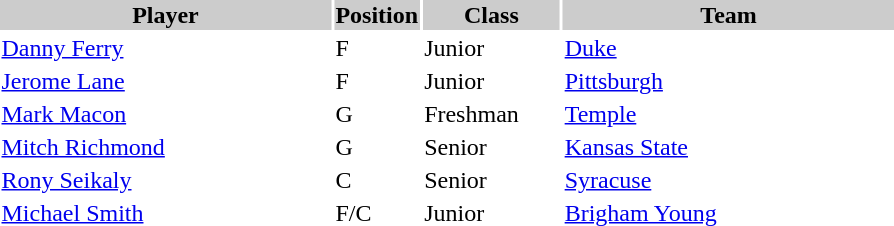<table style="width:600px" "border:'1' 'solid' 'gray'">
<tr>
<th style="background:#ccc; width:40%;">Player</th>
<th style="background:#ccc; width:4%;">Position</th>
<th style="background:#ccc; width:16%;">Class</th>
<th style="background:#ccc; width:40%;">Team</th>
</tr>
<tr>
<td><a href='#'>Danny Ferry</a></td>
<td>F</td>
<td>Junior</td>
<td><a href='#'>Duke</a></td>
</tr>
<tr>
<td><a href='#'>Jerome Lane</a></td>
<td>F</td>
<td>Junior</td>
<td><a href='#'>Pittsburgh</a></td>
</tr>
<tr>
<td><a href='#'>Mark Macon</a></td>
<td>G</td>
<td>Freshman</td>
<td><a href='#'>Temple</a></td>
</tr>
<tr>
<td><a href='#'>Mitch Richmond</a></td>
<td>G</td>
<td>Senior</td>
<td><a href='#'>Kansas State</a></td>
</tr>
<tr>
<td><a href='#'>Rony Seikaly</a></td>
<td>C</td>
<td>Senior</td>
<td><a href='#'>Syracuse</a></td>
</tr>
<tr>
<td><a href='#'>Michael Smith</a></td>
<td>F/C</td>
<td>Junior</td>
<td><a href='#'>Brigham Young</a></td>
</tr>
</table>
